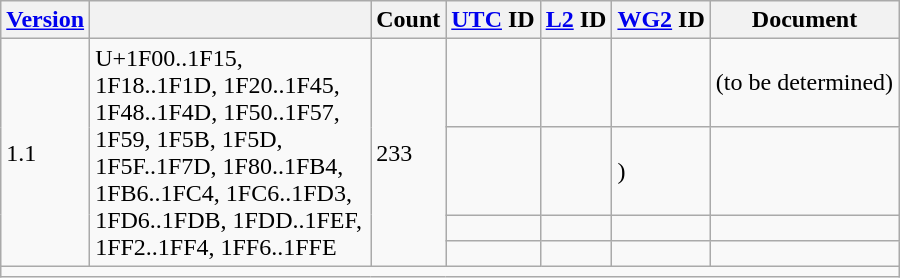<table class="wikitable collapsible sticky-header">
<tr>
<th><a href='#'>Version</a></th>
<th></th>
<th>Count</th>
<th><a href='#'>UTC</a> ID</th>
<th><a href='#'>L2</a> ID</th>
<th><a href='#'>WG2</a> ID</th>
<th>Document</th>
</tr>
<tr>
<td rowspan="4">1.1</td>
<td rowspan="4" width="180">U+1F00..1F15, 1F18..1F1D, 1F20..1F45, 1F48..1F4D, 1F50..1F57, 1F59, 1F5B, 1F5D, 1F5F..1F7D, 1F80..1FB4, 1FB6..1FC4, 1FC6..1FD3, 1FD6..1FDB, 1FDD..1FEF, 1FF2..1FF4, 1FF6..1FFE</td>
<td rowspan="4">233</td>
<td></td>
<td></td>
<td></td>
<td>(to be determined)</td>
</tr>
<tr>
<td></td>
<td></td>
<td> )</td>
<td></td>
</tr>
<tr>
<td></td>
<td></td>
<td></td>
<td></td>
</tr>
<tr>
<td></td>
<td></td>
<td></td>
<td></td>
</tr>
<tr class="sortbottom">
<td colspan="7"></td>
</tr>
</table>
